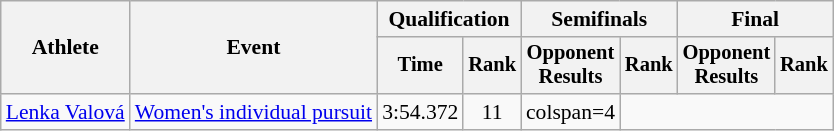<table class="wikitable" style="font-size:90%">
<tr>
<th rowspan="2">Athlete</th>
<th rowspan="2">Event</th>
<th colspan=2>Qualification</th>
<th colspan=2>Semifinals</th>
<th colspan=2>Final</th>
</tr>
<tr style="font-size:95%">
<th>Time</th>
<th>Rank</th>
<th>Opponent<br>Results</th>
<th>Rank</th>
<th>Opponent<br>Results</th>
<th>Rank</th>
</tr>
<tr align=center>
<td align=left><a href='#'>Lenka Valová</a></td>
<td align=left><a href='#'>Women's individual pursuit</a></td>
<td>3:54.372</td>
<td>11</td>
<td>colspan=4 </td>
</tr>
</table>
